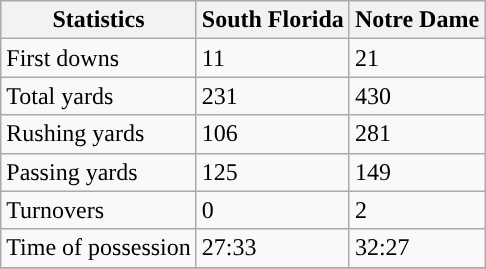<table class="wikitable">
<tr>
<th>Statistics</th>
<th>South Florida</th>
<th>Notre Dame</th>
</tr>
<tr>
<td>First downs</td>
<td>11</td>
<td>21</td>
</tr>
<tr>
<td>Total yards</td>
<td>231</td>
<td>430</td>
</tr>
<tr>
<td>Rushing yards</td>
<td>106</td>
<td>281</td>
</tr>
<tr>
<td>Passing yards</td>
<td>125</td>
<td>149</td>
</tr>
<tr>
<td>Turnovers</td>
<td>0</td>
<td>2</td>
</tr>
<tr>
<td>Time of possession</td>
<td>27:33</td>
<td>32:27</td>
</tr>
<tr>
</tr>
</table>
